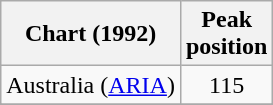<table class="wikitable sortable">
<tr>
<th>Chart (1992)</th>
<th>Peak <br>position</th>
</tr>
<tr>
<td align="left">Australia (<a href='#'>ARIA</a>)</td>
<td align="center">115</td>
</tr>
<tr>
</tr>
<tr>
</tr>
</table>
